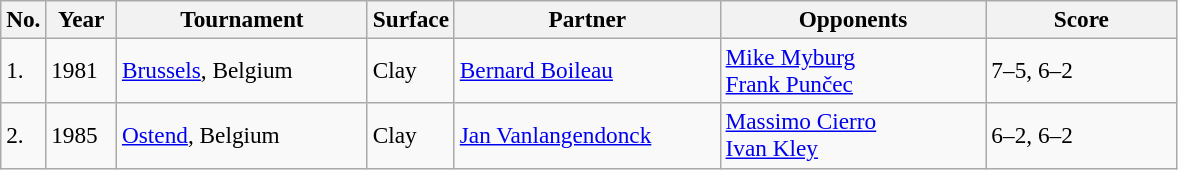<table class="sortable wikitable" style=font-size:97%>
<tr>
<th style="width:20px" class="unsortable">No.</th>
<th style="width:40px">Year</th>
<th style="width:160px">Tournament</th>
<th style="width:50px">Surface</th>
<th style="width:170px">Partner</th>
<th style="width:170px">Opponents</th>
<th style="width:120px" class="unsortable">Score</th>
</tr>
<tr>
<td>1.</td>
<td>1981</td>
<td><a href='#'>Brussels</a>, Belgium</td>
<td>Clay</td>
<td> <a href='#'>Bernard Boileau</a></td>
<td> <a href='#'>Mike Myburg</a><br> <a href='#'>Frank Punčec</a></td>
<td>7–5, 6–2</td>
</tr>
<tr>
<td>2.</td>
<td>1985</td>
<td><a href='#'>Ostend</a>, Belgium</td>
<td>Clay</td>
<td> <a href='#'>Jan Vanlangendonck</a></td>
<td> <a href='#'>Massimo Cierro</a><br> <a href='#'>Ivan Kley</a></td>
<td>6–2, 6–2</td>
</tr>
</table>
